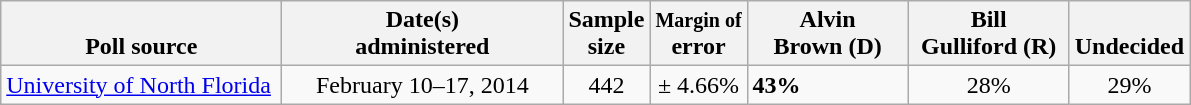<table class="wikitable">
<tr valign= bottom>
<th style="width:180px;">Poll source</th>
<th style="width:180px;">Date(s)<br>administered</th>
<th class=small>Sample<br>size</th>
<th><small>Margin of</small><br>error</th>
<th style="width:100px;">Alvin<br>Brown (D)</th>
<th style="width:100px;">Bill<br>Gulliford (R)</th>
<th>Undecided</th>
</tr>
<tr>
<td><a href='#'>University of North Florida</a></td>
<td align=center>February 10–17, 2014</td>
<td align=center>442</td>
<td align=center>± 4.66%</td>
<td><strong>43%</strong></td>
<td align=center>28%</td>
<td align=center>29%</td>
</tr>
</table>
